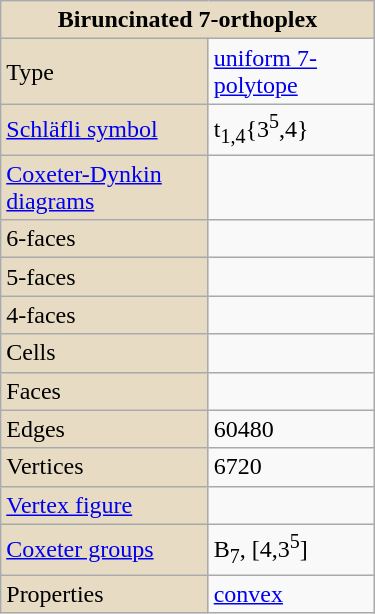<table class="wikitable"  style="margin-left:10px; float:right; width:250px;">
<tr>
<th style="background:#e7dcc3;" colspan="2">Biruncinated 7-orthoplex</th>
</tr>
<tr>
<td style="background:#e7dcc3;">Type</td>
<td><a href='#'>uniform 7-polytope</a></td>
</tr>
<tr>
<td style="background:#e7dcc3;"><a href='#'>Schläfli symbol</a></td>
<td>t<sub>1,4</sub>{3<sup>5</sup>,4}</td>
</tr>
<tr>
<td style="background:#e7dcc3;"><a href='#'>Coxeter-Dynkin diagrams</a></td>
<td></td>
</tr>
<tr>
<td style="background:#e7dcc3;">6-faces</td>
<td></td>
</tr>
<tr>
<td style="background:#e7dcc3;">5-faces</td>
<td></td>
</tr>
<tr>
<td style="background:#e7dcc3;">4-faces</td>
<td></td>
</tr>
<tr>
<td style="background:#e7dcc3;">Cells</td>
<td></td>
</tr>
<tr>
<td style="background:#e7dcc3;">Faces</td>
<td></td>
</tr>
<tr>
<td style="background:#e7dcc3;">Edges</td>
<td>60480</td>
</tr>
<tr>
<td style="background:#e7dcc3;">Vertices</td>
<td>6720</td>
</tr>
<tr>
<td style="background:#e7dcc3;"><a href='#'>Vertex figure</a></td>
<td></td>
</tr>
<tr>
<td style="background:#e7dcc3;"><a href='#'>Coxeter groups</a></td>
<td>B<sub>7</sub>, [4,3<sup>5</sup>]</td>
</tr>
<tr>
<td style="background:#e7dcc3;">Properties</td>
<td><a href='#'>convex</a></td>
</tr>
</table>
